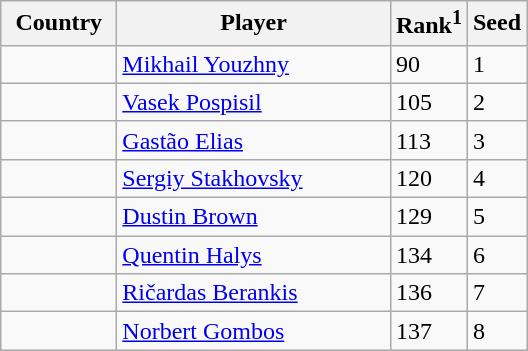<table class="sortable wikitable">
<tr>
<th width="70">Country</th>
<th width="175">Player</th>
<th>Rank<sup>1</sup></th>
<th>Seed</th>
</tr>
<tr>
<td></td>
<td><a href='#'>Mikhail Youzhny</a></td>
<td>90</td>
<td>1</td>
</tr>
<tr>
<td></td>
<td><a href='#'>Vasek Pospisil</a></td>
<td>105</td>
<td>2</td>
</tr>
<tr>
<td></td>
<td><a href='#'>Gastão Elias</a></td>
<td>113</td>
<td>3</td>
</tr>
<tr>
<td></td>
<td><a href='#'>Sergiy Stakhovsky</a></td>
<td>120</td>
<td>4</td>
</tr>
<tr>
<td></td>
<td><a href='#'>Dustin Brown</a></td>
<td>129</td>
<td>5</td>
</tr>
<tr>
<td></td>
<td><a href='#'>Quentin Halys</a></td>
<td>134</td>
<td>6</td>
</tr>
<tr>
<td></td>
<td><a href='#'>Ričardas Berankis</a></td>
<td>136</td>
<td>7</td>
</tr>
<tr>
<td></td>
<td><a href='#'>Norbert Gombos</a></td>
<td>137</td>
<td>8</td>
</tr>
</table>
